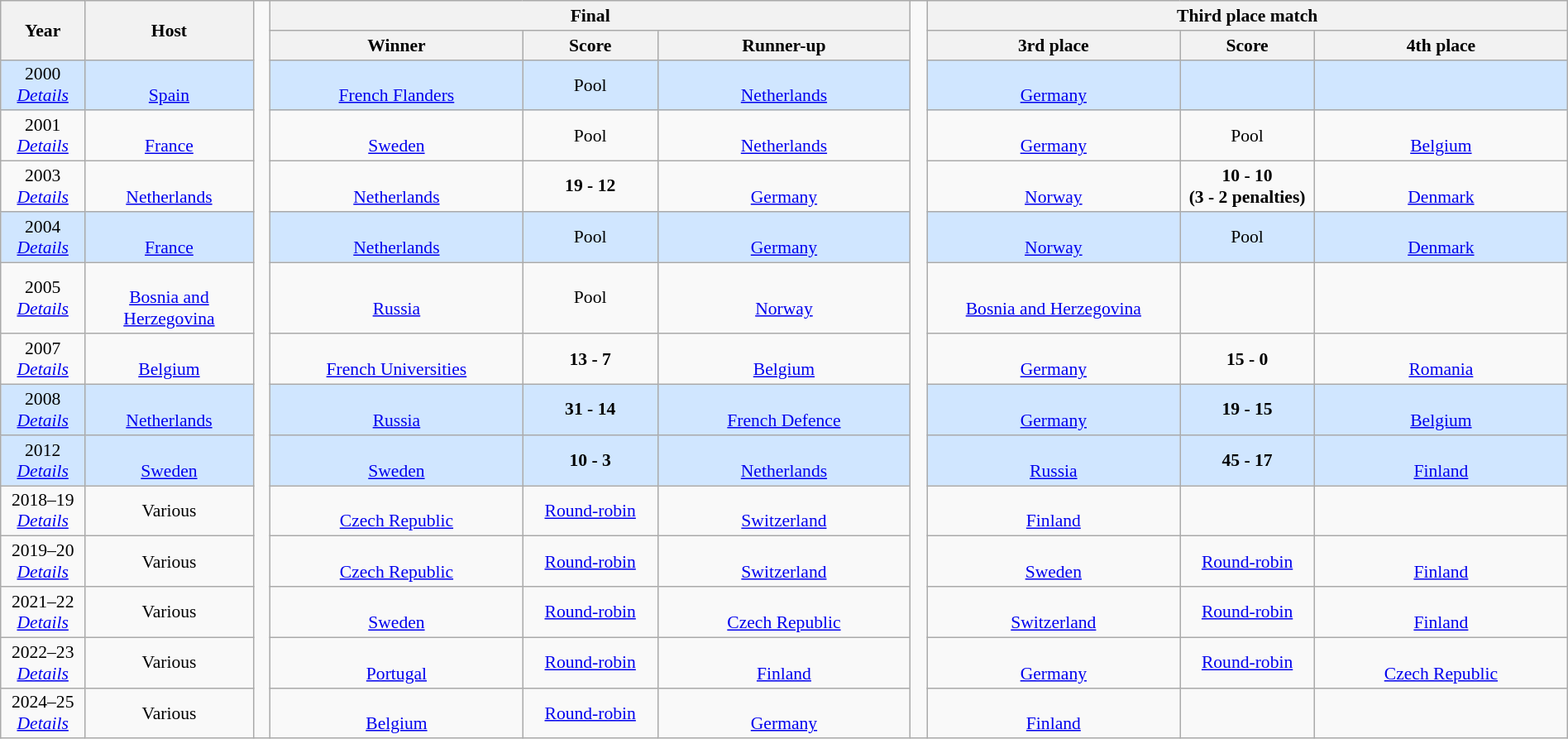<table class="wikitable" style="font-size:90%; width: 100%; text-align: center;">
<tr>
<th rowspan=2 width=5%>Year</th>
<th rowspan=2 width=10%>Host</th>
<td rowspan="23" width="1%"></td>
<th colspan=3>Final</th>
<td rowspan="23" width="1%"></td>
<th colspan=3>Third place match</th>
</tr>
<tr>
<th width=15%>Winner</th>
<th width=8%>Score</th>
<th width=15%>Runner-up</th>
<th width=15%>3rd place</th>
<th width=8%>Score</th>
<th width=15%>4th place</th>
</tr>
<tr style="background: #D0E6FF;">
<td>2000 <br> <em><a href='#'>Details</a></em></td>
<td><br><a href='#'>Spain</a></td>
<td><br> <a href='#'>French Flanders</a></td>
<td>Pool</td>
<td> <br> <a href='#'>Netherlands</a></td>
<td> <br> <a href='#'>Germany</a></td>
<td></td>
<td></td>
</tr>
<tr>
<td>2001 <br> <em><a href='#'>Details</a></em></td>
<td><br><a href='#'>France</a></td>
<td> <br> <a href='#'>Sweden</a></td>
<td>Pool</td>
<td> <br> <a href='#'>Netherlands</a></td>
<td> <br> <a href='#'>Germany</a></td>
<td>Pool</td>
<td> <br> <a href='#'>Belgium</a></td>
</tr>
<tr>
<td>2003 <br> <em><a href='#'>Details</a></em></td>
<td><br><a href='#'>Netherlands</a></td>
<td> <br> <a href='#'>Netherlands</a></td>
<td><strong>19 - 12</strong></td>
<td> <br> <a href='#'>Germany</a></td>
<td> <br> <a href='#'>Norway</a></td>
<td><strong>10 - 10<br>(3 - 2 penalties)</strong></td>
<td> <br> <a href='#'>Denmark</a></td>
</tr>
<tr style="background: #D0E6FF;">
<td>2004 <br> <em><a href='#'>Details</a></em></td>
<td><br><a href='#'>France</a></td>
<td> <br> <a href='#'>Netherlands</a></td>
<td>Pool</td>
<td> <br> <a href='#'>Germany</a></td>
<td> <br> <a href='#'>Norway</a></td>
<td>Pool</td>
<td> <br> <a href='#'>Denmark</a></td>
</tr>
<tr>
<td>2005 <br> <em><a href='#'>Details</a></em></td>
<td><br><a href='#'>Bosnia and Herzegovina</a></td>
<td> <br> <a href='#'>Russia</a></td>
<td>Pool</td>
<td> <br> <a href='#'>Norway</a></td>
<td> <br> <a href='#'>Bosnia and Herzegovina</a></td>
<td></td>
<td></td>
</tr>
<tr>
<td>2007 <br> <em><a href='#'>Details</a></em></td>
<td><br><a href='#'>Belgium</a></td>
<td> <br> <a href='#'>French Universities</a></td>
<td><strong>13 - 7</strong></td>
<td> <br> <a href='#'>Belgium</a></td>
<td> <br> <a href='#'>Germany</a></td>
<td><strong>15 - 0</strong></td>
<td> <br> <a href='#'>Romania</a></td>
</tr>
<tr style="background: #D0E6FF;">
<td>2008 <br> <em><a href='#'>Details</a></em></td>
<td><br><a href='#'>Netherlands</a></td>
<td> <br> <a href='#'>Russia</a></td>
<td><strong>31 - 14</strong></td>
<td> <br> <a href='#'>French Defence</a></td>
<td> <br> <a href='#'>Germany</a></td>
<td><strong>19 - 15</strong></td>
<td> <br> <a href='#'>Belgium</a></td>
</tr>
<tr style="background: #D0E6FF;">
<td>2012 <br> <em><a href='#'>Details</a></em></td>
<td><br><a href='#'>Sweden</a></td>
<td> <br> <a href='#'>Sweden</a></td>
<td><strong>10 - 3</strong></td>
<td> <br> <a href='#'>Netherlands</a></td>
<td> <br> <a href='#'>Russia</a></td>
<td><strong>45 - 17</strong></td>
<td> <br> <a href='#'>Finland</a></td>
</tr>
<tr>
<td>2018–19<br> <em><a href='#'>Details</a></em></td>
<td>Various</td>
<td> <br> <a href='#'>Czech Republic</a></td>
<td><a href='#'>Round-robin</a></td>
<td> <br> <a href='#'>Switzerland</a></td>
<td> <br> <a href='#'>Finland</a></td>
<td></td>
<td></td>
</tr>
<tr>
<td>2019–20<br> <em><a href='#'>Details</a></em></td>
<td>Various</td>
<td> <br> <a href='#'>Czech Republic</a></td>
<td><a href='#'>Round-robin</a></td>
<td> <br> <a href='#'>Switzerland</a></td>
<td> <br> <a href='#'>Sweden</a></td>
<td><a href='#'>Round-robin</a></td>
<td> <br> <a href='#'>Finland</a></td>
</tr>
<tr>
<td>2021–22<br> <em><a href='#'>Details</a></em></td>
<td>Various</td>
<td> <br> <a href='#'>Sweden</a></td>
<td><a href='#'>Round-robin</a></td>
<td> <br> <a href='#'>Czech Republic</a></td>
<td> <br> <a href='#'>Switzerland</a></td>
<td><a href='#'>Round-robin</a></td>
<td> <br> <a href='#'>Finland</a> <br></td>
</tr>
<tr>
<td>2022–23<br> <em><a href='#'>Details</a></em></td>
<td>Various</td>
<td> <br> <a href='#'>Portugal</a></td>
<td><a href='#'>Round-robin</a></td>
<td> <br> <a href='#'>Finland</a> <br></td>
<td> <br> <a href='#'>Germany</a></td>
<td><a href='#'>Round-robin</a></td>
<td> <br> <a href='#'>Czech Republic</a></td>
</tr>
<tr>
<td>2024–25<br> <em><a href='#'>Details</a></em></td>
<td>Various</td>
<td> <br> <a href='#'>Belgium</a></td>
<td><a href='#'>Round-robin</a></td>
<td> <br> <a href='#'>Germany</a></td>
<td> <br> <a href='#'>Finland</a> <br></td>
<td></td>
<td></td>
</tr>
</table>
